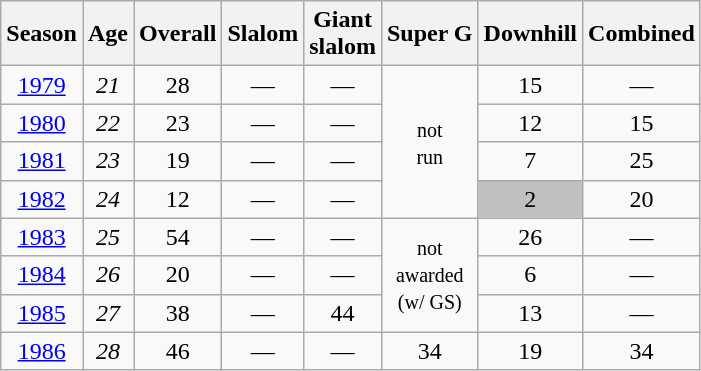<table class=wikitable style="text-align:center">
<tr>
<th>Season</th>
<th>Age</th>
<th>Overall</th>
<th>Slalom</th>
<th>Giant<br>slalom</th>
<th>Super G</th>
<th>Downhill</th>
<th>Combined</th>
</tr>
<tr>
<td><a href='#'>1979</a></td>
<td><em>21</em></td>
<td>28</td>
<td>—</td>
<td>—</td>
<td rowspan=4><small>not<br>run</small></td>
<td>15</td>
<td>—</td>
</tr>
<tr>
<td><a href='#'>1980</a></td>
<td><em>22</em></td>
<td>23</td>
<td>—</td>
<td>—</td>
<td>12</td>
<td>15</td>
</tr>
<tr>
<td><a href='#'>1981</a></td>
<td><em>23</em></td>
<td>19</td>
<td>—</td>
<td>—</td>
<td>7</td>
<td>25</td>
</tr>
<tr>
<td><a href='#'>1982</a></td>
<td><em>24</em></td>
<td>12</td>
<td>—</td>
<td>—</td>
<td bgcolor="silver">2</td>
<td>20</td>
</tr>
<tr>
<td><a href='#'>1983</a></td>
<td><em>25</em></td>
<td>54</td>
<td>—</td>
<td>—</td>
<td rowspan=3><small>not<br>awarded<br>(w/ GS)</small></td>
<td>26</td>
<td>—</td>
</tr>
<tr>
<td><a href='#'>1984</a></td>
<td><em>26</em></td>
<td>20</td>
<td>—</td>
<td>—</td>
<td>6</td>
<td>—</td>
</tr>
<tr>
<td><a href='#'>1985</a></td>
<td><em>27</em></td>
<td>38</td>
<td>—</td>
<td>44</td>
<td>13</td>
<td>—</td>
</tr>
<tr>
<td><a href='#'>1986</a></td>
<td><em>28</em></td>
<td>46</td>
<td>—</td>
<td>—</td>
<td>34</td>
<td>19</td>
<td>34</td>
</tr>
</table>
